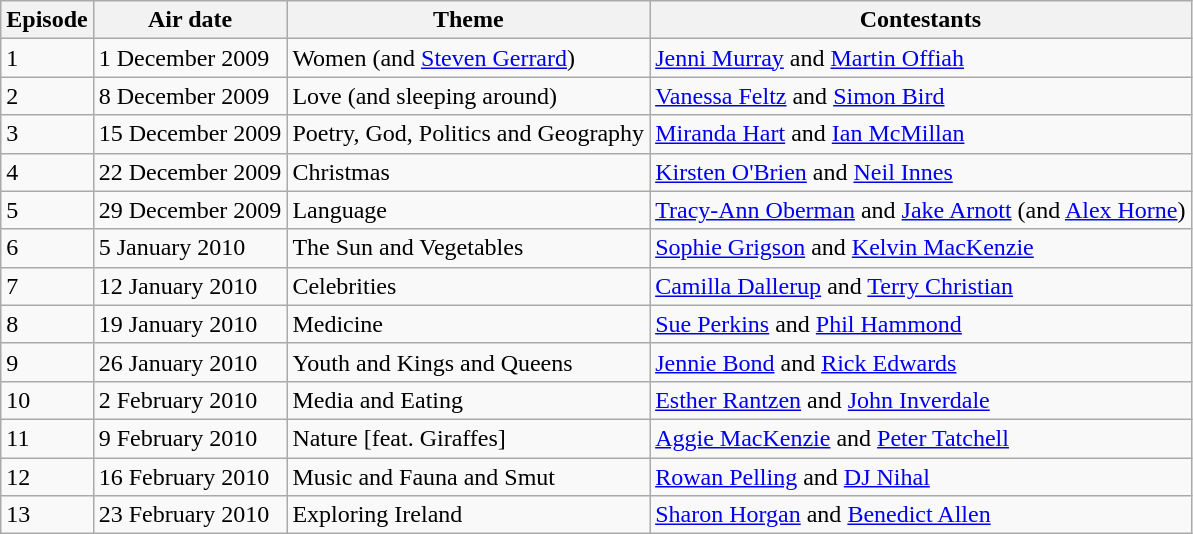<table class="wikitable">
<tr>
<th>Episode</th>
<th>Air date</th>
<th>Theme</th>
<th>Contestants</th>
</tr>
<tr>
<td>1</td>
<td>1 December 2009</td>
<td>Women (and <a href='#'>Steven Gerrard</a>)</td>
<td><a href='#'>Jenni Murray</a> and <a href='#'>Martin Offiah</a></td>
</tr>
<tr>
<td>2</td>
<td>8 December 2009</td>
<td>Love (and sleeping around)</td>
<td><a href='#'>Vanessa Feltz</a> and <a href='#'>Simon Bird</a></td>
</tr>
<tr>
<td>3</td>
<td>15 December 2009</td>
<td>Poetry, God, Politics and Geography</td>
<td><a href='#'>Miranda Hart</a> and <a href='#'>Ian McMillan</a></td>
</tr>
<tr>
<td>4</td>
<td>22 December 2009</td>
<td>Christmas</td>
<td><a href='#'>Kirsten O'Brien</a> and <a href='#'>Neil Innes</a></td>
</tr>
<tr>
<td>5</td>
<td>29 December 2009</td>
<td>Language</td>
<td><a href='#'>Tracy-Ann Oberman</a> and <a href='#'>Jake Arnott</a> (and <a href='#'>Alex Horne</a>)</td>
</tr>
<tr>
<td>6</td>
<td>5 January 2010</td>
<td>The Sun and Vegetables</td>
<td><a href='#'>Sophie Grigson</a> and <a href='#'>Kelvin MacKenzie</a></td>
</tr>
<tr>
<td>7</td>
<td>12 January 2010</td>
<td>Celebrities</td>
<td><a href='#'>Camilla Dallerup</a> and <a href='#'>Terry Christian</a></td>
</tr>
<tr>
<td>8</td>
<td>19 January 2010</td>
<td>Medicine</td>
<td><a href='#'>Sue Perkins</a> and <a href='#'>Phil Hammond</a></td>
</tr>
<tr>
<td>9</td>
<td>26 January 2010</td>
<td>Youth and Kings and Queens</td>
<td><a href='#'>Jennie Bond</a> and <a href='#'>Rick Edwards</a></td>
</tr>
<tr>
<td>10</td>
<td>2 February 2010</td>
<td>Media and Eating</td>
<td><a href='#'>Esther Rantzen</a> and <a href='#'>John Inverdale</a></td>
</tr>
<tr>
<td>11</td>
<td>9 February 2010</td>
<td>Nature [feat. Giraffes]</td>
<td><a href='#'>Aggie MacKenzie</a> and <a href='#'>Peter Tatchell</a></td>
</tr>
<tr>
<td>12</td>
<td>16 February 2010</td>
<td>Music and Fauna and Smut</td>
<td><a href='#'>Rowan Pelling</a> and <a href='#'>DJ Nihal</a></td>
</tr>
<tr>
<td>13</td>
<td>23 February 2010</td>
<td>Exploring Ireland</td>
<td><a href='#'>Sharon Horgan</a> and <a href='#'>Benedict Allen</a></td>
</tr>
</table>
